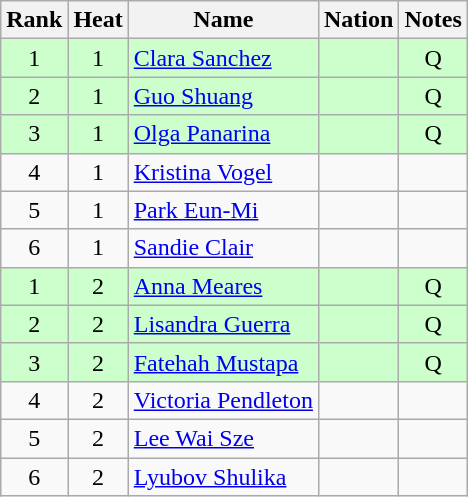<table class="wikitable sortable" style="text-align:center">
<tr>
<th>Rank</th>
<th>Heat</th>
<th>Name</th>
<th>Nation</th>
<th>Notes</th>
</tr>
<tr bgcolor=ccffcc>
<td>1</td>
<td>1</td>
<td align=left><a href='#'>Clara Sanchez</a></td>
<td align=left></td>
<td>Q</td>
</tr>
<tr bgcolor=ccffcc>
<td>2</td>
<td>1</td>
<td align=left><a href='#'>Guo Shuang</a></td>
<td align=left></td>
<td>Q</td>
</tr>
<tr bgcolor=ccffcc>
<td>3</td>
<td>1</td>
<td align=left><a href='#'>Olga Panarina</a></td>
<td align=left></td>
<td>Q</td>
</tr>
<tr>
<td>4</td>
<td>1</td>
<td align=left><a href='#'>Kristina Vogel</a></td>
<td align=left></td>
<td></td>
</tr>
<tr>
<td>5</td>
<td>1</td>
<td align=left><a href='#'>Park Eun-Mi</a></td>
<td align=left></td>
<td></td>
</tr>
<tr>
<td>6</td>
<td>1</td>
<td align=left><a href='#'>Sandie Clair</a></td>
<td align=left></td>
<td></td>
</tr>
<tr bgcolor=ccffcc>
<td>1</td>
<td>2</td>
<td align=left><a href='#'>Anna Meares</a></td>
<td align=left></td>
<td>Q</td>
</tr>
<tr bgcolor=ccffcc>
<td>2</td>
<td>2</td>
<td align=left><a href='#'>Lisandra Guerra</a></td>
<td align=left></td>
<td>Q</td>
</tr>
<tr bgcolor=ccffcc>
<td>3</td>
<td>2</td>
<td align=left><a href='#'>Fatehah Mustapa</a></td>
<td align=left></td>
<td>Q</td>
</tr>
<tr>
<td>4</td>
<td>2</td>
<td align=left><a href='#'>Victoria Pendleton</a></td>
<td align=left></td>
<td></td>
</tr>
<tr>
<td>5</td>
<td>2</td>
<td align=left><a href='#'>Lee Wai Sze</a></td>
<td align=left></td>
<td></td>
</tr>
<tr>
<td>6</td>
<td>2</td>
<td align=left><a href='#'>Lyubov Shulika</a></td>
<td align=left></td>
<td></td>
</tr>
</table>
